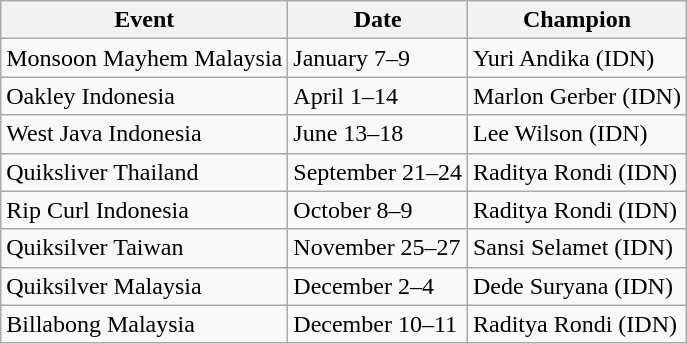<table class="wikitable">
<tr>
<th>Event</th>
<th>Date</th>
<th>Champion</th>
</tr>
<tr>
<td>Monsoon Mayhem Malaysia</td>
<td>January 7–9</td>
<td>Yuri Andika (IDN)</td>
</tr>
<tr>
<td>Oakley Indonesia</td>
<td>April 1–14</td>
<td>Marlon Gerber (IDN)</td>
</tr>
<tr>
<td>West Java Indonesia</td>
<td>June 13–18</td>
<td>Lee Wilson (IDN)</td>
</tr>
<tr>
<td>Quiksliver Thailand</td>
<td>September 21–24</td>
<td>Raditya Rondi (IDN)</td>
</tr>
<tr>
<td>Rip Curl Indonesia</td>
<td>October 8–9</td>
<td>Raditya Rondi (IDN)</td>
</tr>
<tr>
<td>Quiksilver Taiwan</td>
<td>November 25–27</td>
<td>Sansi Selamet (IDN)</td>
</tr>
<tr>
<td>Quiksilver Malaysia</td>
<td>December 2–4</td>
<td>Dede Suryana (IDN)</td>
</tr>
<tr>
<td>Billabong Malaysia</td>
<td>December 10–11</td>
<td>Raditya Rondi (IDN)</td>
</tr>
</table>
